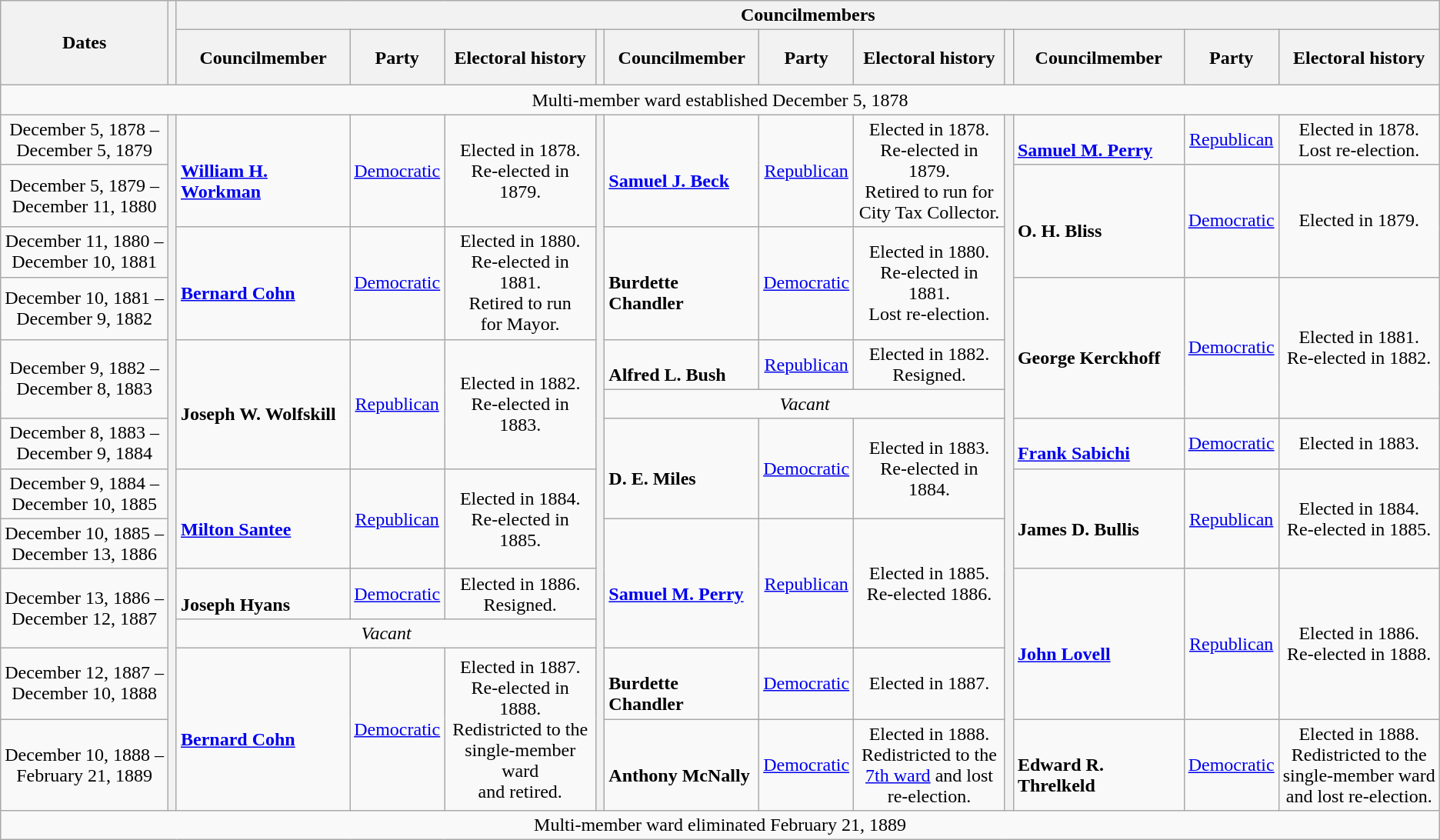<table class=wikitable style="text-align:center; font-size:100%">
<tr>
<th rowspan=2>Dates</th>
<th rowspan=2></th>
<th colspan="11">Councilmembers</th>
</tr>
<tr style="height:3em">
<th>Councilmember</th>
<th>Party</th>
<th>Electoral history</th>
<th rowspan=1></th>
<th>Councilmember</th>
<th>Party</th>
<th>Electoral history</th>
<th rowspan=1></th>
<th>Councilmember</th>
<th>Party</th>
<th>Electoral history</th>
</tr>
<tr>
<td colspan="13">Multi-member ward established December 5, 1878</td>
</tr>
<tr>
<td nowrap>December 5, 1878 –<br> December 5, 1879</td>
<th rowspan=13></th>
<td rowspan=2 align=left> <br><strong><a href='#'>William H. Workman</a></strong></td>
<td rowspan=2 ><a href='#'>Democratic</a></td>
<td rowspan=2>Elected in 1878. <br> Re-elected in 1879. <br> </td>
<th rowspan=13></th>
<td rowspan=2 align=left><br><strong><a href='#'>Samuel J. Beck</a></strong></td>
<td rowspan=2 ><a href='#'>Republican</a></td>
<td rowspan=2>Elected in 1878. <br> Re-elected in 1879. <br> Retired to run for <br> City Tax Collector.</td>
<th rowspan=13></th>
<td align=left><br><strong><a href='#'>Samuel M. Perry</a></strong></td>
<td><a href='#'>Republican</a></td>
<td>Elected in 1878. <br> Lost re-election.</td>
</tr>
<tr>
<td nowrap>December 5, 1879 –<br> December 11, 1880</td>
<td align=left rowspan=2><br><strong> O. H. Bliss</strong></td>
<td rowspan=2 ><a href='#'>Democratic</a></td>
<td rowspan=2>Elected in 1879. <br> </td>
</tr>
<tr>
<td nowrap>December 11, 1880 –<br> December 10, 1881</td>
<td rowspan=2 align=left><br> <strong><a href='#'>Bernard Cohn</a></strong></td>
<td rowspan=2 ><a href='#'>Democratic</a></td>
<td rowspan=2>Elected in 1880. <br> Re-elected in 1881. <br> Retired to run <br> for Mayor.</td>
<td rowspan=2 align=left><br> <strong>Burdette Chandler</strong></td>
<td rowspan=2 ><a href='#'>Democratic</a></td>
<td rowspan=2>Elected in 1880. <br> Re-elected in 1881. <br> Lost re-election.</td>
</tr>
<tr>
<td nowrap>December 10, 1881 –<br> December 9, 1882</td>
<td rowspan=3 align=left><br> <strong>George Kerckhoff</strong></td>
<td rowspan=3 ><a href='#'>Democratic</a></td>
<td rowspan=3>Elected in 1881. <br> Re-elected in 1882. <br> </td>
</tr>
<tr>
<td nowrap rowspan=2>December 9, 1882 –<br> December 8, 1883</td>
<td rowspan=3 align=left><br> <strong>Joseph W. Wolfskill</strong></td>
<td rowspan=3 ><a href='#'>Republican</a></td>
<td rowspan=3>Elected in 1882. <br> Re-elected in 1883. <br> </td>
<td align=left><br> <strong>Alfred L. Bush</strong></td>
<td><a href='#'>Republican</a></td>
<td>Elected in 1882. <br> Resigned.</td>
</tr>
<tr>
<td nowrap colspan=3><em>Vacant</em></td>
</tr>
<tr>
<td nowrap>December 8, 1883 –<br> December 9, 1884</td>
<td rowspan=2 align=left><br><strong>D. E. Miles</strong></td>
<td rowspan=2 ><a href='#'>Democratic</a></td>
<td rowspan=2>Elected in 1883. <br> Re-elected in 1884. <br> </td>
<td align=left> <br> <strong><a href='#'>Frank Sabichi</a></strong></td>
<td><a href='#'>Democratic</a></td>
<td>Elected in 1883. <br> </td>
</tr>
<tr>
<td nowrap>December 9, 1884 –<br> December 10, 1885</td>
<td rowspan=2 align=left><br><strong><a href='#'>Milton Santee</a></strong></td>
<td rowspan=2 ><a href='#'>Republican</a></td>
<td rowspan=2>Elected in 1884. <br> Re-elected in 1885. <br> </td>
<td rowspan=2 align=left><br><strong>James D. Bullis</strong></td>
<td rowspan=2 ><a href='#'>Republican</a></td>
<td rowspan=2>Elected in 1884. <br> Re-elected in 1885. <br> </td>
</tr>
<tr>
<td nowrap>December 10, 1885 –<br> December 13, 1886</td>
<td align=left rowspan=3><br><strong><a href='#'>Samuel M. Perry</a></strong></td>
<td rowspan=3 ><a href='#'>Republican</a></td>
<td rowspan=3>Elected in 1885. <br> Re-elected 1886. <br> </td>
</tr>
<tr>
<td nowrap rowspan=2>December 13, 1886 –<br> December 12, 1887</td>
<td align=left><br><strong>Joseph Hyans</strong></td>
<td><a href='#'>Democratic</a></td>
<td>Elected in 1886. <br> Resigned.</td>
<td rowspan=3 align=left><br> <strong><a href='#'>John Lovell</a></strong></td>
<td rowspan=3 ><a href='#'>Republican</a></td>
<td rowspan=3>Elected in 1886. <br> Re-elected in 1888. <br> </td>
</tr>
<tr>
<td nowrap colspan=3><em>Vacant</em></td>
</tr>
<tr>
<td nowrap>December 12, 1887 –<br> December 10, 1888</td>
<td rowspan=2 align=left><br> <strong><a href='#'>Bernard Cohn</a></strong></td>
<td rowspan=2 ><a href='#'>Democratic</a></td>
<td norwap rowspan=2>Elected in 1887. <br> Re-elected in 1888. <br> Redistricted to the<br> single-member ward <br> and retired.</td>
<td align=left><br> <strong>Burdette Chandler</strong></td>
<td><a href='#'>Democratic</a></td>
<td>Elected in 1887.<br> </td>
</tr>
<tr>
<td nowrap>December 10, 1888 –<br> February 21, 1889</td>
<td align=left><br> <strong>Anthony McNally</strong></td>
<td><a href='#'>Democratic</a></td>
<td nowrap>Elected in 1888. <br> Redistricted to the<br> <a href='#'>7th ward</a> and lost <br> re-election.</td>
<td align=left><br> <strong>Edward R. Threlkeld</strong></td>
<td><a href='#'>Democratic</a></td>
<td nowrap>Elected in 1888. <br> Redistricted to the<br> single-member ward <br> and lost re-election.</td>
</tr>
<tr>
<td colspan="13">Multi-member ward eliminated February 21, 1889</td>
</tr>
</table>
